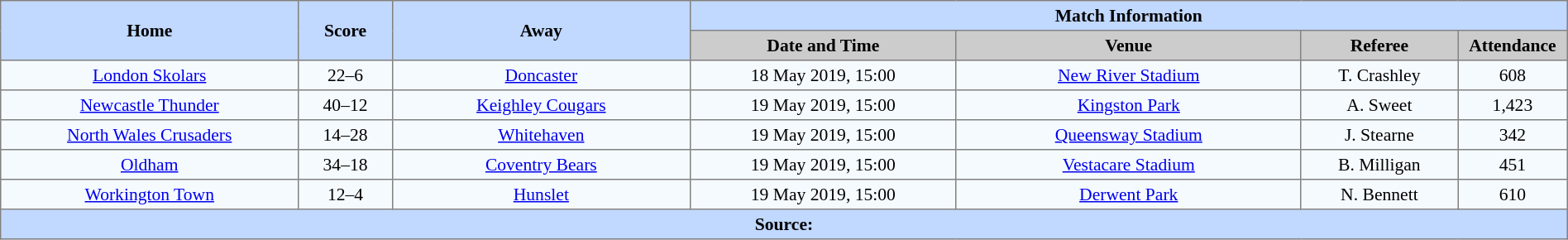<table border=1 style="border-collapse:collapse; font-size:90%; text-align:center;" cellpadding=3 cellspacing=0 width=100%>
<tr bgcolor=#C1D8FF>
<th rowspan=2 width=19%>Home</th>
<th rowspan=2 width=6%>Score</th>
<th rowspan=2 width=19%>Away</th>
<th colspan=4>Match Information</th>
</tr>
<tr bgcolor=#CCCCCC>
<th width=17%>Date and Time</th>
<th width=22%>Venue</th>
<th width=10%>Referee</th>
<th width=7%>Attendance</th>
</tr>
<tr bgcolor=#F5FAFF>
<td> <a href='#'>London Skolars</a></td>
<td>22–6</td>
<td> <a href='#'>Doncaster</a></td>
<td>18 May 2019, 15:00</td>
<td><a href='#'>New River Stadium</a></td>
<td>T. Crashley</td>
<td>608</td>
</tr>
<tr bgcolor=#F5FAFF>
<td> <a href='#'>Newcastle Thunder</a></td>
<td>40–12</td>
<td> <a href='#'>Keighley Cougars</a></td>
<td>19 May 2019, 15:00</td>
<td><a href='#'>Kingston Park</a></td>
<td>A. Sweet</td>
<td>1,423</td>
</tr>
<tr bgcolor=#F5FAFF>
<td> <a href='#'>North Wales Crusaders</a></td>
<td>14–28</td>
<td> <a href='#'>Whitehaven</a></td>
<td>19 May 2019, 15:00</td>
<td><a href='#'>Queensway Stadium</a></td>
<td>J. Stearne</td>
<td>342</td>
</tr>
<tr bgcolor=#F5FAFF>
<td> <a href='#'>Oldham</a></td>
<td>34–18</td>
<td> <a href='#'>Coventry Bears</a></td>
<td>19 May 2019, 15:00</td>
<td><a href='#'>Vestacare Stadium</a></td>
<td>B. Milligan</td>
<td>451</td>
</tr>
<tr bgcolor=#F5FAFF>
<td> <a href='#'>Workington Town</a></td>
<td>12–4</td>
<td> <a href='#'>Hunslet</a></td>
<td>19 May 2019, 15:00</td>
<td><a href='#'>Derwent Park</a></td>
<td>N. Bennett</td>
<td>610</td>
</tr>
<tr style="background:#c1d8ff;">
<th colspan=7>Source:</th>
</tr>
</table>
